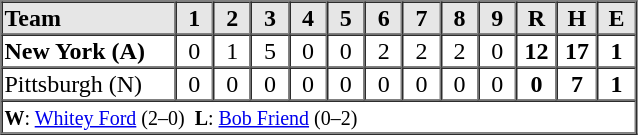<table border="1" cellspacing="0"  style="width:425px; margin-left:3em;">
<tr style="text-align:center; background:#e6e6e6;">
<th style="text-align:left; width:125px;">Team</th>
<th width=25>1</th>
<th width=25>2</th>
<th width=25>3</th>
<th width=25>4</th>
<th width=25>5</th>
<th width=25>6</th>
<th width=25>7</th>
<th width=25>8</th>
<th width=25>9</th>
<th width=25>R</th>
<th width=25>H</th>
<th width=25>E</th>
</tr>
<tr style="text-align:center;">
<td align=left><strong>New York (A)</strong></td>
<td>0</td>
<td>1</td>
<td>5</td>
<td>0</td>
<td>0</td>
<td>2</td>
<td>2</td>
<td>2</td>
<td>0</td>
<td><strong>12</strong></td>
<td><strong>17</strong></td>
<td><strong>1</strong></td>
</tr>
<tr style="text-align:center;">
<td align=left>Pittsburgh (N)</td>
<td>0</td>
<td>0</td>
<td>0</td>
<td>0</td>
<td>0</td>
<td>0</td>
<td>0</td>
<td>0</td>
<td>0</td>
<td><strong>0</strong></td>
<td><strong>7</strong></td>
<td><strong>1</strong></td>
</tr>
<tr style="text-align:left;">
<td colspan=13><small><strong>W</strong>: <a href='#'>Whitey Ford</a> (2–0)  <strong>L</strong>: <a href='#'>Bob Friend</a> (0–2) </small></td>
</tr>
</table>
